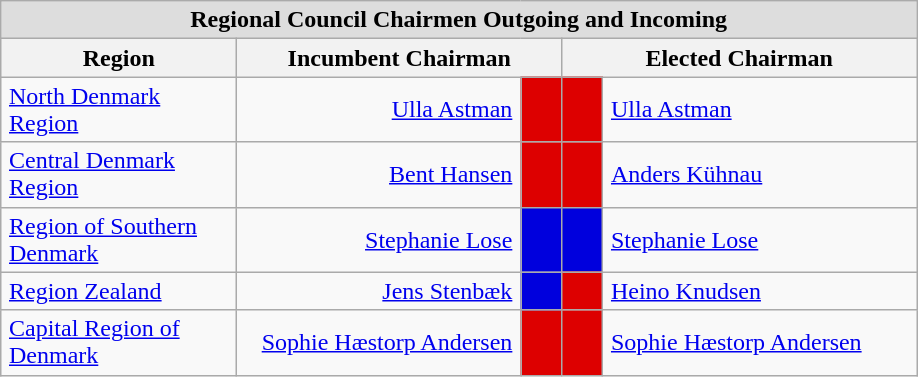<table class="wikitable" style="margin-left:1em;">
<tr>
<td colspan="5" style="background:#dddddd; text-align:center;"><strong>Regional Council Chairmen Outgoing and Incoming</strong></td>
</tr>
<tr>
<th style="width:150px;">Region</th>
<th colspan="2">Incumbent Chairman</th>
<th colspan="2">Elected Chairman</th>
</tr>
<tr>
<td style="padding-left:5px;"><a href='#'>North Denmark Region</a></td>
<td style="width:180px; text-align:right; padding-right:5px;"><a href='#'>Ulla Astman</a></td>
<td style="width:20px; background:#dd0000;"></td>
<td style="width:20px; background:#dd0000;"></td>
<td style="width:200px; padding-left:5px;"><a href='#'>Ulla Astman</a></td>
</tr>
<tr>
<td style="padding-left:5px;"><a href='#'>Central Denmark Region</a></td>
<td style="text-align:right; padding-right:5px;"><a href='#'>Bent Hansen</a></td>
<td style="width:20px; background:#dd0000;"></td>
<td style="width:20px; background:#dd0000;"></td>
<td style="padding-left:5px;"><a href='#'>Anders Kühnau</a></td>
</tr>
<tr>
<td style="padding-left:5px;"><a href='#'>Region of Southern Denmark</a></td>
<td style="text-align:right; padding-right:5px;"><a href='#'>Stephanie Lose</a></td>
<td style="background:#0000dd;"></td>
<td style="background:#0000dd;"></td>
<td style="padding-left:5px;"><a href='#'>Stephanie Lose</a></td>
</tr>
<tr>
<td style="padding-left:5px;"><a href='#'>Region Zealand</a></td>
<td style="text-align:right; padding-right:5px;"><a href='#'>Jens Stenbæk</a></td>
<td style="background:#0000dd;"></td>
<td style="background:#dd0000;"></td>
<td style="padding-left:5px;"><a href='#'>Heino Knudsen</a></td>
</tr>
<tr>
<td style="padding-left:5px;"><a href='#'>Capital Region of Denmark</a></td>
<td style="text-align:right; padding-right:5px;"><a href='#'>Sophie Hæstorp Andersen</a></td>
<td style="background:#dd0000;"></td>
<td style="background:#dd0000;"></td>
<td style="padding-left:5px;"><a href='#'>Sophie Hæstorp Andersen</a></td>
</tr>
</table>
